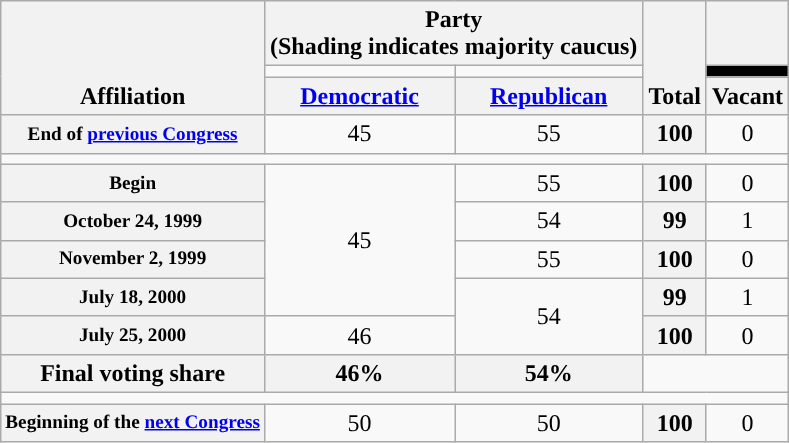<table class="wikitable" style="text-align:center">
<tr style="vertical-align:bottom;">
<th rowspan=3>Affiliation</th>
<th colspan=2>Party <div>(Shading indicates majority caucus)</div></th>
<th rowspan=3>Total</th>
<th></th>
</tr>
<tr style="height:5px">
<td style="background-color:"></td>
<td style="background-color:"></td>
<td style="background-color:black"></td>
</tr>
<tr>
<th><a href='#'>Democratic</a></th>
<th><a href='#'>Republican</a></th>
<th>Vacant</th>
</tr>
<tr>
<th nowrap style="font-size:80%">End of <a href='#'>previous Congress</a></th>
<td>45</td>
<td>55</td>
<th>100</th>
<td>0</td>
</tr>
<tr>
<td colspan=5></td>
</tr>
<tr>
<th nowrap style="font-size:80%">Begin</th>
<td rowspan=4>45</td>
<td>55</td>
<th>100</th>
<td>0</td>
</tr>
<tr style="text-align:center;">
<th nowrap style="font-size:80%">October 24, 1999</th>
<td align=center >54</td>
<th>99</th>
<td>1</td>
</tr>
<tr style="text-align:center;">
<th nowrap style="font-size:80%">November 2, 1999</th>
<td>55</td>
<th>100</th>
<td>0</td>
</tr>
<tr style="text-align:center;">
<th nowrap style="font-size:80%">July 18, 2000</th>
<td rowspan=2 >54</td>
<th>99</th>
<td>1</td>
</tr>
<tr style="text-align:center;">
<th nowrap style="font-size:80%">July 25, 2000</th>
<td>46</td>
<th>100</th>
<td>0</td>
</tr>
<tr style="text-align:center;">
<th>Final voting share</th>
<th>46%</th>
<th>54%</th>
<td colspan=2></td>
</tr>
<tr>
<td colspan=5></td>
</tr>
<tr>
<th nowrap style="font-size:80%">Beginning of the <a href='#'>next Congress</a></th>
<td>50</td>
<td>50</td>
<th>100</th>
<td>0</td>
</tr>
</table>
